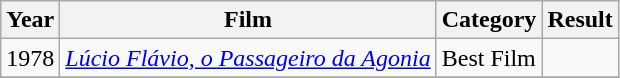<table class="wikitable">
<tr>
<th>Year</th>
<th>Film</th>
<th>Category</th>
<th>Result</th>
</tr>
<tr>
<td>1978</td>
<td><em><a href='#'>Lúcio Flávio, o Passageiro da Agonia</a></em></td>
<td>Best Film</td>
<td></td>
</tr>
<tr>
</tr>
</table>
